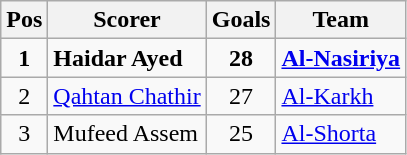<table class="wikitable">
<tr>
<th>Pos</th>
<th>Scorer</th>
<th>Goals</th>
<th>Team</th>
</tr>
<tr>
<td align=center><strong>1</strong></td>
<td><strong>Haidar Ayed</strong></td>
<td align=center><strong>28</strong></td>
<td><strong><a href='#'>Al-Nasiriya</a></strong></td>
</tr>
<tr>
<td align=center>2</td>
<td><a href='#'>Qahtan Chathir</a></td>
<td align=center>27</td>
<td><a href='#'>Al-Karkh</a></td>
</tr>
<tr>
<td align=center>3</td>
<td>Mufeed Assem</td>
<td align=center>25</td>
<td><a href='#'>Al-Shorta</a></td>
</tr>
</table>
